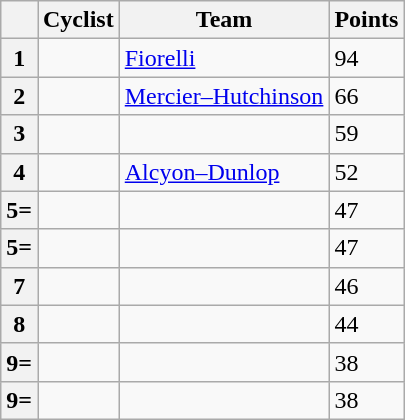<table class=wikitable>
<tr>
<th></th>
<th>Cyclist</th>
<th>Team</th>
<th>Points</th>
</tr>
<tr>
<th>1</th>
<td></td>
<td><a href='#'>Fiorelli</a></td>
<td>94</td>
</tr>
<tr>
<th>2</th>
<td></td>
<td><a href='#'>Mercier–Hutchinson</a></td>
<td>66</td>
</tr>
<tr>
<th>3</th>
<td></td>
<td></td>
<td>59</td>
</tr>
<tr>
<th>4</th>
<td></td>
<td><a href='#'>Alcyon–Dunlop</a></td>
<td>52</td>
</tr>
<tr>
<th>5=</th>
<td></td>
<td></td>
<td>47</td>
</tr>
<tr>
<th>5=</th>
<td></td>
<td></td>
<td>47</td>
</tr>
<tr>
<th>7</th>
<td></td>
<td></td>
<td>46</td>
</tr>
<tr>
<th>8</th>
<td></td>
<td></td>
<td>44</td>
</tr>
<tr>
<th>9=</th>
<td></td>
<td></td>
<td>38</td>
</tr>
<tr>
<th>9=</th>
<td></td>
<td></td>
<td>38</td>
</tr>
</table>
